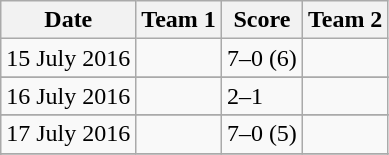<table class="wikitable">
<tr>
<th>Date</th>
<th>Team 1</th>
<th>Score</th>
<th>Team 2</th>
</tr>
<tr>
<td align=right>15 July 2016</td>
<td></td>
<td align="center">7–0 (6)</td>
<td></td>
</tr>
<tr style=font-size:90%>
</tr>
<tr>
<td align=right>16 July 2016</td>
<td></td>
<td>2–1</td>
<td></td>
</tr>
<tr style=font-size:90%>
</tr>
<tr>
<td align=right>17 July 2016</td>
<td></td>
<td>7–0 (5)</td>
<td></td>
</tr>
<tr style=font-size:90%>
</tr>
<tr>
</tr>
</table>
